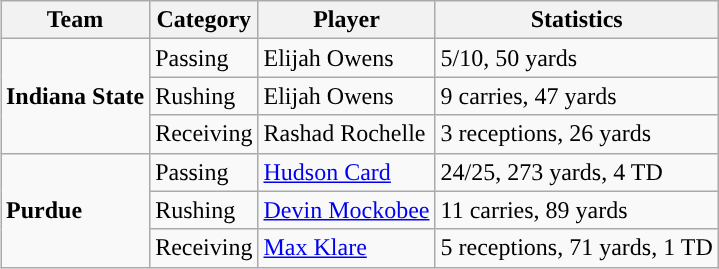<table class="wikitable" style="float: right;">
<tr>
<th>Team</th>
<th>Category</th>
<th>Player</th>
<th>Statistics</th>
</tr>
<tr>
<td rowspan=3><strong>Indiana State</strong></td>
<td>Passing</td>
<td>Elijah Owens</td>
<td>5/10, 50 yards</td>
</tr>
<tr>
<td>Rushing</td>
<td>Elijah Owens</td>
<td>9 carries, 47 yards</td>
</tr>
<tr>
<td>Receiving</td>
<td>Rashad Rochelle</td>
<td>3 receptions, 26 yards</td>
</tr>
<tr>
<td rowspan=3><strong>Purdue</strong></td>
<td>Passing</td>
<td><a href='#'>Hudson Card</a></td>
<td>24/25, 273 yards, 4 TD</td>
</tr>
<tr>
<td>Rushing</td>
<td><a href='#'>Devin Mockobee</a></td>
<td>11 carries, 89 yards</td>
</tr>
<tr>
<td>Receiving</td>
<td><a href='#'>Max Klare</a></td>
<td>5 receptions, 71 yards, 1 TD</td>
</tr>
</table>
